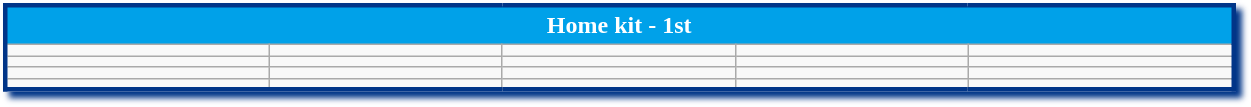<table class="wikitable mw-collapsible mw-collapsed" style="width:65%; border:solid 3px #013588; box-shadow: 4px 4px 4px #013588;">
<tr style="text-align:center; background-color:#00A1E9; color:#FFFFFF; font-weight:bold;">
<td colspan="5">Home kit - 1st</td>
</tr>
<tr>
<td></td>
<td></td>
<td></td>
<td></td>
<td></td>
</tr>
<tr>
<td></td>
<td></td>
<td></td>
<td></td>
<td></td>
</tr>
<tr>
<td></td>
<td></td>
<td></td>
<td></td>
<td></td>
</tr>
<tr>
<td></td>
<td></td>
<td></td>
<td></td>
<td></td>
</tr>
<tr>
</tr>
</table>
